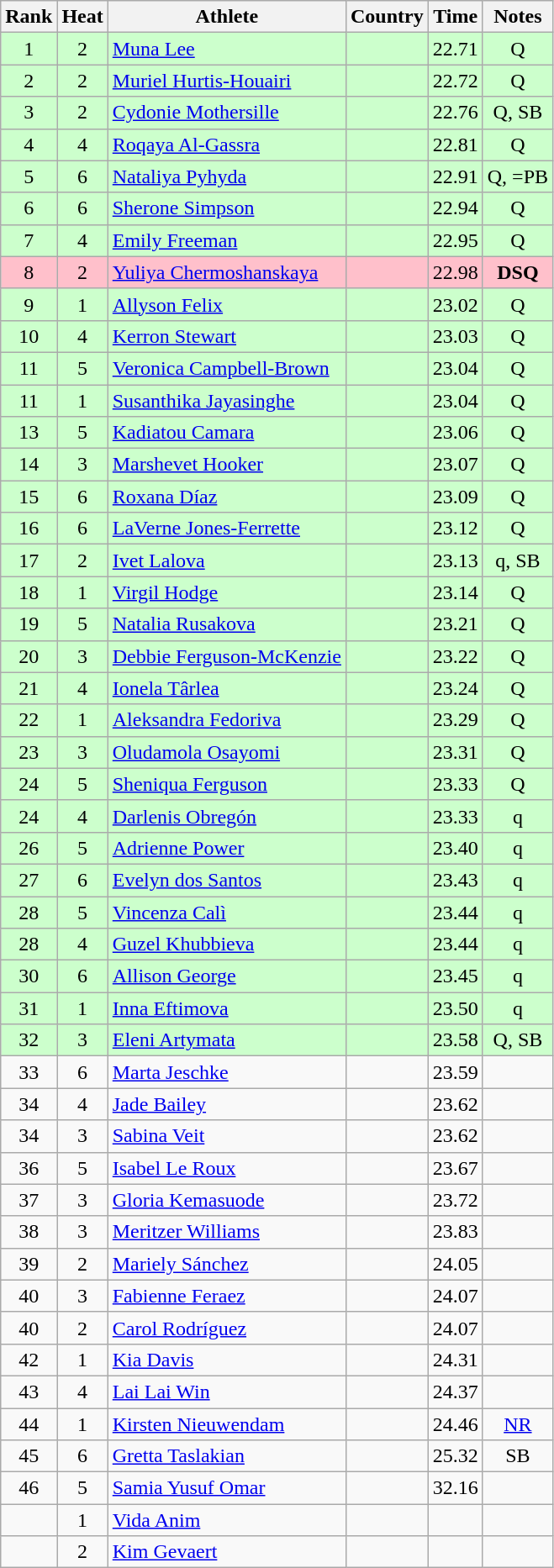<table class="wikitable sortable" style="text-align:center">
<tr>
<th>Rank</th>
<th>Heat</th>
<th>Athlete</th>
<th>Country</th>
<th>Time</th>
<th>Notes</th>
</tr>
<tr bgcolor=ccffcc>
<td>1</td>
<td>2</td>
<td align=left><a href='#'>Muna Lee</a></td>
<td align=left></td>
<td>22.71</td>
<td>Q</td>
</tr>
<tr bgcolor=ccffcc>
<td>2</td>
<td>2</td>
<td align=left><a href='#'>Muriel Hurtis-Houairi</a></td>
<td align=left></td>
<td>22.72</td>
<td>Q</td>
</tr>
<tr bgcolor=ccffcc>
<td>3</td>
<td>2</td>
<td align=left><a href='#'>Cydonie Mothersille</a></td>
<td align=left></td>
<td>22.76</td>
<td>Q, SB</td>
</tr>
<tr bgcolor=ccffcc>
<td>4</td>
<td>4</td>
<td align=left><a href='#'>Roqaya Al-Gassra</a></td>
<td align=left></td>
<td>22.81</td>
<td>Q</td>
</tr>
<tr bgcolor=ccffcc>
<td>5</td>
<td>6</td>
<td align=left><a href='#'>Nataliya Pyhyda</a></td>
<td align=left></td>
<td>22.91</td>
<td>Q, =PB</td>
</tr>
<tr bgcolor=ccffcc>
<td>6</td>
<td>6</td>
<td align=left><a href='#'>Sherone Simpson</a></td>
<td align=left></td>
<td>22.94</td>
<td>Q</td>
</tr>
<tr bgcolor=ccffcc>
<td>7</td>
<td>4</td>
<td align=left><a href='#'>Emily Freeman</a></td>
<td align=left></td>
<td>22.95</td>
<td>Q</td>
</tr>
<tr bgcolor=pink>
<td>8</td>
<td>2</td>
<td align=left><a href='#'>Yuliya Chermoshanskaya</a></td>
<td align=left></td>
<td>22.98</td>
<td><strong>DSQ</strong></td>
</tr>
<tr bgcolor=ccffcc>
<td>9</td>
<td>1</td>
<td align=left><a href='#'>Allyson Felix</a></td>
<td align=left></td>
<td>23.02</td>
<td>Q</td>
</tr>
<tr bgcolor=ccffcc>
<td>10</td>
<td>4</td>
<td align=left><a href='#'>Kerron Stewart</a></td>
<td align=left></td>
<td>23.03</td>
<td>Q</td>
</tr>
<tr bgcolor=ccffcc>
<td>11</td>
<td>5</td>
<td align=left><a href='#'>Veronica Campbell-Brown</a></td>
<td align=left></td>
<td>23.04</td>
<td>Q</td>
</tr>
<tr bgcolor=ccffcc>
<td>11</td>
<td>1</td>
<td align=left><a href='#'>Susanthika Jayasinghe</a></td>
<td align=left></td>
<td>23.04</td>
<td>Q</td>
</tr>
<tr bgcolor=ccffcc>
<td>13</td>
<td>5</td>
<td align=left><a href='#'>Kadiatou Camara</a></td>
<td align=left></td>
<td>23.06</td>
<td>Q</td>
</tr>
<tr bgcolor=ccffcc>
<td>14</td>
<td>3</td>
<td align=left><a href='#'>Marshevet Hooker</a></td>
<td align=left></td>
<td>23.07</td>
<td>Q</td>
</tr>
<tr bgcolor=ccffcc>
<td>15</td>
<td>6</td>
<td align=left><a href='#'>Roxana Díaz</a></td>
<td align=left></td>
<td>23.09</td>
<td>Q</td>
</tr>
<tr bgcolor=ccffcc>
<td>16</td>
<td>6</td>
<td align=left><a href='#'>LaVerne Jones-Ferrette</a></td>
<td align=left></td>
<td>23.12</td>
<td>Q</td>
</tr>
<tr bgcolor=ccffcc>
<td>17</td>
<td>2</td>
<td align=left><a href='#'>Ivet Lalova</a></td>
<td align=left></td>
<td>23.13</td>
<td>q, SB</td>
</tr>
<tr bgcolor=ccffcc>
<td>18</td>
<td>1</td>
<td align=left><a href='#'>Virgil Hodge</a></td>
<td align=left></td>
<td>23.14</td>
<td>Q</td>
</tr>
<tr bgcolor=ccffcc>
<td>19</td>
<td>5</td>
<td align=left><a href='#'>Natalia Rusakova</a></td>
<td align=left></td>
<td>23.21</td>
<td>Q</td>
</tr>
<tr bgcolor=ccffcc>
<td>20</td>
<td>3</td>
<td align=left><a href='#'>Debbie Ferguson-McKenzie</a></td>
<td align=left></td>
<td>23.22</td>
<td>Q</td>
</tr>
<tr bgcolor=ccffcc>
<td>21</td>
<td>4</td>
<td align=left><a href='#'>Ionela Târlea</a></td>
<td align=left></td>
<td>23.24</td>
<td>Q</td>
</tr>
<tr bgcolor=ccffcc>
<td>22</td>
<td>1</td>
<td align=left><a href='#'>Aleksandra Fedoriva</a></td>
<td align=left></td>
<td>23.29</td>
<td>Q</td>
</tr>
<tr bgcolor=ccffcc>
<td>23</td>
<td>3</td>
<td align=left><a href='#'>Oludamola Osayomi</a></td>
<td align=left></td>
<td>23.31</td>
<td>Q</td>
</tr>
<tr bgcolor=ccffcc>
<td>24</td>
<td>5</td>
<td align=left><a href='#'>Sheniqua Ferguson</a></td>
<td align=left></td>
<td>23.33</td>
<td>Q</td>
</tr>
<tr bgcolor=ccffcc>
<td>24</td>
<td>4</td>
<td align=left><a href='#'>Darlenis Obregón</a></td>
<td align=left></td>
<td>23.33</td>
<td>q</td>
</tr>
<tr bgcolor=ccffcc>
<td>26</td>
<td>5</td>
<td align=left><a href='#'>Adrienne Power</a></td>
<td align=left></td>
<td>23.40</td>
<td>q</td>
</tr>
<tr bgcolor=ccffcc>
<td>27</td>
<td>6</td>
<td align=left><a href='#'>Evelyn dos Santos</a></td>
<td align=left></td>
<td>23.43</td>
<td>q</td>
</tr>
<tr bgcolor=ccffcc>
<td>28</td>
<td>5</td>
<td align=left><a href='#'>Vincenza Calì</a></td>
<td align=left></td>
<td>23.44</td>
<td>q</td>
</tr>
<tr bgcolor=ccffcc>
<td>28</td>
<td>4</td>
<td align=left><a href='#'>Guzel Khubbieva</a></td>
<td align=left></td>
<td>23.44</td>
<td>q</td>
</tr>
<tr bgcolor=ccffcc>
<td>30</td>
<td>6</td>
<td align=left><a href='#'>Allison George</a></td>
<td align=left></td>
<td>23.45</td>
<td>q</td>
</tr>
<tr bgcolor=ccffcc>
<td>31</td>
<td>1</td>
<td align=left><a href='#'>Inna Eftimova</a></td>
<td align=left></td>
<td>23.50</td>
<td>q</td>
</tr>
<tr bgcolor=ccffcc>
<td>32</td>
<td>3</td>
<td align=left><a href='#'>Eleni Artymata</a></td>
<td align=left></td>
<td>23.58</td>
<td>Q, SB</td>
</tr>
<tr>
<td>33</td>
<td>6</td>
<td align=left><a href='#'>Marta Jeschke</a></td>
<td align=left></td>
<td>23.59</td>
<td></td>
</tr>
<tr>
<td>34</td>
<td>4</td>
<td align=left><a href='#'>Jade Bailey</a></td>
<td align=left></td>
<td>23.62</td>
<td></td>
</tr>
<tr>
<td>34</td>
<td>3</td>
<td align=left><a href='#'>Sabina Veit</a></td>
<td align=left></td>
<td>23.62</td>
<td></td>
</tr>
<tr>
<td>36</td>
<td>5</td>
<td align=left><a href='#'>Isabel Le Roux</a></td>
<td align=left></td>
<td>23.67</td>
<td></td>
</tr>
<tr>
<td>37</td>
<td>3</td>
<td align=left><a href='#'>Gloria Kemasuode</a></td>
<td align=left></td>
<td>23.72</td>
<td></td>
</tr>
<tr>
<td>38</td>
<td>3</td>
<td align=left><a href='#'>Meritzer Williams</a></td>
<td align=left></td>
<td>23.83</td>
<td></td>
</tr>
<tr>
<td>39</td>
<td>2</td>
<td align=left><a href='#'>Mariely Sánchez</a></td>
<td align=left></td>
<td>24.05</td>
<td></td>
</tr>
<tr>
<td>40</td>
<td>3</td>
<td align=left><a href='#'>Fabienne Feraez</a></td>
<td align=left></td>
<td>24.07</td>
<td></td>
</tr>
<tr>
<td>40</td>
<td>2</td>
<td align=left><a href='#'>Carol Rodríguez</a></td>
<td align=left></td>
<td>24.07</td>
<td></td>
</tr>
<tr>
<td>42</td>
<td>1</td>
<td align=left><a href='#'>Kia Davis</a></td>
<td align=left></td>
<td>24.31</td>
<td></td>
</tr>
<tr>
<td>43</td>
<td>4</td>
<td align=left><a href='#'>Lai Lai Win</a></td>
<td align=left></td>
<td>24.37</td>
<td></td>
</tr>
<tr>
<td>44</td>
<td>1</td>
<td align=left><a href='#'>Kirsten Nieuwendam</a></td>
<td align=left></td>
<td>24.46</td>
<td><a href='#'>NR</a></td>
</tr>
<tr>
<td>45</td>
<td>6</td>
<td align=left><a href='#'>Gretta Taslakian</a></td>
<td align=left></td>
<td>25.32</td>
<td>SB</td>
</tr>
<tr>
<td>46</td>
<td>5</td>
<td align=left><a href='#'>Samia Yusuf Omar</a></td>
<td align=left></td>
<td>32.16</td>
<td></td>
</tr>
<tr>
<td></td>
<td>1</td>
<td align=left><a href='#'>Vida Anim</a></td>
<td align=left></td>
<td></td>
<td></td>
</tr>
<tr>
<td></td>
<td>2</td>
<td align=left><a href='#'>Kim Gevaert</a></td>
<td align=left></td>
<td></td>
<td></td>
</tr>
</table>
